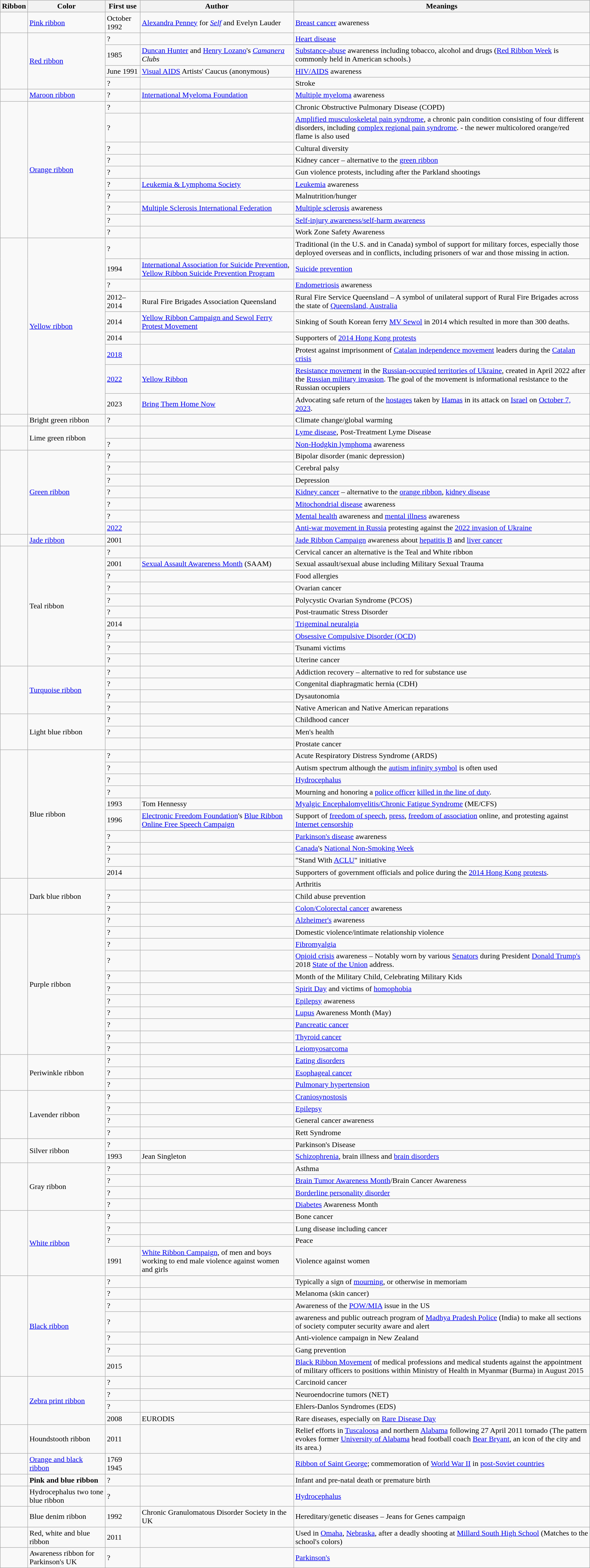<table class="wikitable sortable">
<tr>
<th class="unsortable">Ribbon</th>
<th>Color</th>
<th>First use</th>
<th>Author</th>
<th class="unsortable">Meanings<br></th>
</tr>
<tr>
<td></td>
<td><a href='#'>Pink ribbon</a></td>
<td data-sort-value="1992-10">October 1992</td>
<td><a href='#'>Alexandra Penney</a> for <a href='#'><em>Self</em></a> and Evelyn Lauder</td>
<td><a href='#'>Breast cancer</a> awareness</td>
</tr>
<tr>
<td rowspan=4></td>
<td rowspan=4><a href='#'>Red ribbon</a></td>
<td>?</td>
<td></td>
<td><a href='#'>Heart disease</a></td>
</tr>
<tr>
<td data-sort-value="1985">1985</td>
<td><a href='#'>Duncan Hunter</a> and <a href='#'>Henry Lozano</a>'s <em><a href='#'>Camanera</a> Clubs</em></td>
<td><a href='#'>Substance-abuse</a> awareness including tobacco, alcohol and drugs (<a href='#'>Red Ribbon Week</a> is commonly held in American schools.)</td>
</tr>
<tr>
<td data-sort-value="1991-06">June 1991</td>
<td><a href='#'>Visual AIDS</a> Artists' Caucus (anonymous)</td>
<td><a href='#'>HIV/AIDS</a> awareness</td>
</tr>
<tr>
<td>?</td>
<td></td>
<td>Stroke</td>
</tr>
<tr>
<td></td>
<td><a href='#'>Maroon ribbon</a></td>
<td>?</td>
<td><a href='#'>International Myeloma Foundation</a></td>
<td><a href='#'>Multiple myeloma</a> awareness</td>
</tr>
<tr>
<td rowspan=10></td>
<td rowspan=10><a href='#'>Orange ribbon</a></td>
<td>?</td>
<td></td>
<td>Chronic Obstructive Pulmonary Disease (COPD)</td>
</tr>
<tr>
<td>?</td>
<td></td>
<td><a href='#'>Amplified musculoskeletal pain syndrome</a>, a chronic pain condition consisting of four different disorders, including <a href='#'>complex regional pain syndrome</a>. - the newer multicolored orange/red flame is also used</td>
</tr>
<tr>
<td>?</td>
<td></td>
<td>Cultural diversity</td>
</tr>
<tr>
<td>?</td>
<td></td>
<td>Kidney cancer – alternative to the <a href='#'>green ribbon</a></td>
</tr>
<tr>
<td>?</td>
<td></td>
<td>Gun violence protests, including after the Parkland shootings</td>
</tr>
<tr>
<td>?</td>
<td><a href='#'>Leukemia & Lymphoma Society</a></td>
<td><a href='#'>Leukemia</a> awareness</td>
</tr>
<tr>
<td>?</td>
<td></td>
<td>Malnutrition/hunger</td>
</tr>
<tr>
<td>?</td>
<td><a href='#'>Multiple Sclerosis International Federation</a></td>
<td><a href='#'>Multiple sclerosis</a> awareness</td>
</tr>
<tr>
<td>?</td>
<td></td>
<td><a href='#'>Self-injury awareness/self-harm awareness</a></td>
</tr>
<tr>
<td>?</td>
<td></td>
<td>Work Zone Safety Awareness </td>
</tr>
<tr>
<td rowspan="9"></td>
<td rowspan="9"><a href='#'>Yellow ribbon</a></td>
<td>?</td>
<td></td>
<td>Traditional (in the U.S. and in Canada) symbol of support for military forces, especially those deployed overseas and in conflicts, including prisoners of war and those missing in action.</td>
</tr>
<tr>
<td>1994</td>
<td><a href='#'>International Association for Suicide Prevention</a>, <br> <a href='#'>Yellow Ribbon Suicide Prevention Program</a></td>
<td> <a href='#'>Suicide prevention</a></td>
</tr>
<tr>
<td>?</td>
<td></td>
<td><a href='#'>Endometriosis</a> awareness</td>
</tr>
<tr>
<td data-sort-value="2012">2012–2014</td>
<td>Rural Fire Brigades Association Queensland</td>
<td>Rural Fire Service Queensland – A symbol of unilateral support of Rural Fire Brigades across the state of <a href='#'>Queensland, Australia</a></td>
</tr>
<tr>
<td>2014</td>
<td><a href='#'>Yellow Ribbon Campaign and Sewol Ferry Protest Movement</a></td>
<td>Sinking of South Korean ferry <a href='#'>MV Sewol</a> in 2014 which resulted in more than 300 deaths.</td>
</tr>
<tr>
<td>2014</td>
<td></td>
<td>Supporters of <a href='#'>2014 Hong Kong protests</a></td>
</tr>
<tr>
<td><a href='#'>2018</a></td>
<td></td>
<td>Protest against imprisonment of <a href='#'>Catalan independence movement</a> leaders during the <a href='#'>Catalan crisis</a></td>
</tr>
<tr>
<td><a href='#'>2022</a></td>
<td><a href='#'>Yellow Ribbon</a></td>
<td><a href='#'>Resistance movement</a> in the <a href='#'>Russian-occupied territories of Ukraine</a>, created in April 2022 after the <a href='#'>Russian military invasion</a>. The goal of the movement is informational resistance to the Russian occupiers</td>
</tr>
<tr>
<td>2023</td>
<td><a href='#'>Bring Them Home Now</a></td>
<td>Advocating safe return of the <a href='#'>hostages</a> taken by <a href='#'>Hamas</a> in its attack on <a href='#'>Israel</a> on <a href='#'>October 7, 2023</a>.</td>
</tr>
<tr>
<td></td>
<td>Bright green ribbon</td>
<td>?</td>
<td></td>
<td>Climate change/global warming</td>
</tr>
<tr>
<td rowspan=2></td>
<td rowspan=2>Lime green ribbon</td>
<td></td>
<td></td>
<td><a href='#'>Lyme disease</a>, Post-Treatment Lyme Disease</td>
</tr>
<tr>
<td>?</td>
<td></td>
<td><a href='#'>Non-Hodgkin lymphoma</a> awareness</td>
</tr>
<tr>
<td rowspan=7></td>
<td rowspan=7><a href='#'>Green ribbon</a></td>
<td>?</td>
<td></td>
<td>Bipolar disorder (manic depression)</td>
</tr>
<tr>
<td>?</td>
<td></td>
<td>Cerebral palsy</td>
</tr>
<tr>
<td>?</td>
<td></td>
<td>Depression</td>
</tr>
<tr>
<td>?</td>
<td></td>
<td><a href='#'>Kidney cancer</a> – alternative to the <a href='#'>orange ribbon</a>, <a href='#'>kidney disease</a></td>
</tr>
<tr>
<td>?</td>
<td></td>
<td><a href='#'>Mitochondrial disease</a> awareness</td>
</tr>
<tr>
<td>?</td>
<td></td>
<td><a href='#'>Mental health</a> awareness and <a href='#'>mental illness</a> awareness</td>
</tr>
<tr>
<td><a href='#'>2022</a></td>
<td></td>
<td><a href='#'>Anti-war movement in Russia</a> protesting against the <a href='#'>2022 invasion of Ukraine</a></td>
</tr>
<tr>
<td></td>
<td><a href='#'>Jade ribbon</a></td>
<td>2001</td>
<td></td>
<td><a href='#'>Jade Ribbon Campaign</a> awareness about <a href='#'>hepatitis B</a> and <a href='#'>liver cancer</a></td>
</tr>
<tr>
<td rowspan="10"></td>
<td rowspan="10">Teal ribbon</td>
<td>?</td>
<td></td>
<td>Cervical cancer an alternative is the Teal and White ribbon</td>
</tr>
<tr>
<td>2001</td>
<td><a href='#'>Sexual Assault Awareness Month</a> (SAAM)</td>
<td>Sexual assault/sexual abuse including Military Sexual Trauma</td>
</tr>
<tr>
<td>?</td>
<td></td>
<td>Food allergies</td>
</tr>
<tr>
<td>?</td>
<td></td>
<td>Ovarian cancer</td>
</tr>
<tr>
<td>?</td>
<td></td>
<td>Polycystic Ovarian Syndrome (PCOS)</td>
</tr>
<tr>
<td>?</td>
<td></td>
<td>Post-traumatic Stress Disorder</td>
</tr>
<tr>
<td>2014</td>
<td></td>
<td><a href='#'>Trigeminal neuralgia</a></td>
</tr>
<tr>
<td>?</td>
<td></td>
<td><a href='#'>Obsessive Compulsive Disorder (OCD)</a></td>
</tr>
<tr>
<td>?</td>
<td></td>
<td>Tsunami victims</td>
</tr>
<tr>
<td>?</td>
<td></td>
<td>Uterine cancer</td>
</tr>
<tr>
<td rowspan="4"></td>
<td rowspan="4"><a href='#'>Turquoise ribbon</a></td>
<td>?</td>
<td></td>
<td>Addiction recovery – alternative to red for substance use</td>
</tr>
<tr>
<td>?</td>
<td></td>
<td>Congenital diaphragmatic hernia (CDH)</td>
</tr>
<tr>
<td>?</td>
<td></td>
<td>Dysautonomia</td>
</tr>
<tr>
<td>?</td>
<td></td>
<td>Native American and Native American reparations</td>
</tr>
<tr>
<td rowspan="3"></td>
<td rowspan="3">Light blue ribbon</td>
<td>?</td>
<td></td>
<td>Childhood cancer</td>
</tr>
<tr>
<td>?</td>
<td></td>
<td>Men's health</td>
</tr>
<tr>
<td></td>
<td></td>
<td>Prostate cancer</td>
</tr>
<tr>
<td rowspan="10"></td>
<td rowspan="10">Blue ribbon</td>
<td>?</td>
<td></td>
<td>Acute Respiratory Distress Syndrome (ARDS)</td>
</tr>
<tr>
<td>?</td>
<td></td>
<td>Autism spectrum although the <a href='#'>autism infinity symbol</a> is often used</td>
</tr>
<tr>
<td>?</td>
<td></td>
<td><a href='#'>Hydrocephalus</a></td>
</tr>
<tr>
<td>?</td>
<td></td>
<td>Mourning and honoring a <a href='#'>police officer</a> <a href='#'>killed in the line of duty</a>.</td>
</tr>
<tr>
<td>1993</td>
<td>Tom Hennessy</td>
<td><a href='#'>Myalgic Encephalomyelitis/<wbr>Chronic Fatigue Syndrome</a> (ME/CFS)</td>
</tr>
<tr>
<td>1996</td>
<td><a href='#'>Electronic Freedom Foundation</a>'s <a href='#'>Blue Ribbon Online Free Speech Campaign</a></td>
<td>Support of <a href='#'>freedom of speech</a>, <a href='#'>press</a>, <a href='#'>freedom of association</a> online, and protesting against <a href='#'>Internet censorship</a></td>
</tr>
<tr>
<td>?</td>
<td></td>
<td><a href='#'>Parkinson's disease</a> awareness</td>
</tr>
<tr>
<td>?</td>
<td></td>
<td><a href='#'>Canada</a>'s <a href='#'>National Non-Smoking Week</a></td>
</tr>
<tr>
<td>?</td>
<td></td>
<td>"Stand With <a href='#'>ACLU</a>" initiative</td>
</tr>
<tr>
<td>2014</td>
<td></td>
<td>Supporters of government officials and police during the <a href='#'>2014 Hong Kong protests</a>.</td>
</tr>
<tr>
<td rowspan=3></td>
<td rowspan=3>Dark blue ribbon</td>
<td></td>
<td></td>
<td>Arthritis</td>
</tr>
<tr>
<td>?</td>
<td></td>
<td>Child abuse prevention</td>
</tr>
<tr>
<td>?</td>
<td></td>
<td><a href='#'>Colon/Colorectal cancer</a> awareness</td>
</tr>
<tr>
<td rowspan=11></td>
<td rowspan=11>Purple ribbon</td>
<td>?</td>
<td></td>
<td><a href='#'>Alzheimer's</a> awareness</td>
</tr>
<tr>
<td>?</td>
<td></td>
<td>Domestic violence/intimate relationship violence</td>
</tr>
<tr>
<td>?</td>
<td></td>
<td><a href='#'>Fibromyalgia</a></td>
</tr>
<tr>
<td>?</td>
<td></td>
<td><a href='#'>Opioid crisis</a> awareness – Notably worn by various <a href='#'>Senators</a> during President <a href='#'>Donald Trump's</a> 2018 <a href='#'>State of the Union</a> address.</td>
</tr>
<tr>
<td>?</td>
<td></td>
<td>Month of the Military Child, Celebrating Military Kids</td>
</tr>
<tr>
<td>?</td>
<td></td>
<td><a href='#'>Spirit Day</a> and victims of <a href='#'>homophobia</a></td>
</tr>
<tr>
<td>?</td>
<td></td>
<td><a href='#'>Epilepsy</a> awareness</td>
</tr>
<tr>
<td>?</td>
<td></td>
<td><a href='#'>Lupus</a> Awareness Month (May)</td>
</tr>
<tr>
<td>?</td>
<td></td>
<td><a href='#'>Pancreatic cancer</a></td>
</tr>
<tr>
<td>?</td>
<td></td>
<td><a href='#'>Thyroid cancer</a></td>
</tr>
<tr>
<td>?</td>
<td></td>
<td><a href='#'>Leiomyosarcoma</a></td>
</tr>
<tr>
<td rowspan=3></td>
<td rowspan=3>Periwinkle ribbon</td>
<td>?</td>
<td></td>
<td><a href='#'>Eating disorders</a></td>
</tr>
<tr>
<td>?</td>
<td></td>
<td><a href='#'>Esophageal cancer</a></td>
</tr>
<tr>
<td>?</td>
<td></td>
<td><a href='#'>Pulmonary hypertension</a></td>
</tr>
<tr>
<td rowspan=4></td>
<td rowspan=4>Lavender ribbon</td>
<td>?</td>
<td></td>
<td><a href='#'>Craniosynostosis</a></td>
</tr>
<tr>
<td>?</td>
<td></td>
<td><a href='#'>Epilepsy</a></td>
</tr>
<tr>
<td>?</td>
<td></td>
<td>General cancer awareness</td>
</tr>
<tr>
<td>?</td>
<td></td>
<td>Rett Syndrome</td>
</tr>
<tr>
<td rowspan=2></td>
<td rowspan=2>Silver ribbon</td>
<td>?</td>
<td></td>
<td>Parkinson's Disease</td>
</tr>
<tr>
<td>1993</td>
<td>Jean Singleton</td>
<td><a href='#'>Schizophrenia</a>, brain illness and <a href='#'>brain disorders</a></td>
</tr>
<tr>
<td rowspan=4></td>
<td rowspan=4>Gray ribbon</td>
<td>?</td>
<td></td>
<td>Asthma</td>
</tr>
<tr>
<td>?</td>
<td></td>
<td><a href='#'>Brain Tumor Awareness Month</a>/Brain Cancer Awareness</td>
</tr>
<tr>
<td>?</td>
<td></td>
<td><a href='#'>Borderline personality disorder</a></td>
</tr>
<tr>
<td>?</td>
<td></td>
<td><a href='#'>Diabetes</a> Awareness Month</td>
</tr>
<tr>
<td rowspan="4"></td>
<td rowspan="4"><a href='#'>White ribbon</a></td>
<td>?</td>
<td></td>
<td>Bone cancer</td>
</tr>
<tr>
<td>?</td>
<td></td>
<td>Lung disease including cancer</td>
</tr>
<tr>
<td>?</td>
<td></td>
<td>Peace</td>
</tr>
<tr>
<td>1991</td>
<td><a href='#'>White Ribbon Campaign</a>, of men and boys working to end male violence against women and girls</td>
<td>Violence against women</td>
</tr>
<tr>
<td rowspan=7></td>
<td rowspan=7><a href='#'>Black ribbon</a></td>
<td>?</td>
<td></td>
<td>Typically a sign of <a href='#'>mourning</a>, or otherwise in memoriam</td>
</tr>
<tr>
<td>?</td>
<td></td>
<td>Melanoma (skin cancer)</td>
</tr>
<tr>
<td>?</td>
<td></td>
<td>Awareness of the <a href='#'>POW/MIA</a> issue in the US</td>
</tr>
<tr>
<td>?</td>
<td></td>
<td> awareness and public outreach program of <a href='#'>Madhya Pradesh Police</a> (India) to make all sections of society computer security aware and alert</td>
</tr>
<tr>
<td>?</td>
<td></td>
<td>Anti-violence campaign in New Zealand</td>
</tr>
<tr>
<td>?</td>
<td></td>
<td>Gang prevention</td>
</tr>
<tr>
<td>2015</td>
<td></td>
<td><a href='#'>Black Ribbon Movement</a> of medical professions and medical students against the appointment of military officers to positions within Ministry of Health in Myanmar (Burma) in August 2015<br></td>
</tr>
<tr>
<td rowspan=4></td>
<td rowspan=4><a href='#'>Zebra print ribbon</a></td>
<td>?</td>
<td></td>
<td>Carcinoid cancer</td>
</tr>
<tr>
<td>?</td>
<td></td>
<td>Neuroendocrine tumors (NET)</td>
</tr>
<tr>
<td>?</td>
<td></td>
<td>Ehlers-Danlos Syndromes (EDS)</td>
</tr>
<tr>
<td>2008</td>
<td>EURODIS</td>
<td>Rare diseases, especially on <a href='#'>Rare Disease Day</a></td>
</tr>
<tr>
<td></td>
<td>Houndstooth ribbon</td>
<td>2011</td>
<td></td>
<td>Relief efforts in <a href='#'>Tuscaloosa</a> and northern <a href='#'>Alabama</a> following 27 April 2011 tornado (The pattern evokes former <a href='#'>University of Alabama</a> head football coach <a href='#'>Bear Bryant</a>, an icon of the city and its area.)<br></td>
</tr>
<tr>
<td></td>
<td><a href='#'>Orange and black ribbon</a></td>
<td>1769<br>1945</td>
<td></td>
<td><a href='#'>Ribbon of Saint George</a>; commemoration of <a href='#'>World War II</a> in <a href='#'>post-Soviet countries</a></td>
</tr>
<tr>
<td></td>
<td><strong><span>Pink and blue ribbon</span></strong></td>
<td>?</td>
<td></td>
<td>Infant and pre-natal death or premature birth</td>
</tr>
<tr>
<td></td>
<td>Hydrocephalus two tone blue ribbon</td>
<td>?</td>
<td></td>
<td><a href='#'>Hydrocephalus</a></td>
</tr>
<tr>
<td></td>
<td>Blue denim ribbon</td>
<td>1992</td>
<td>Chronic Granulomatous Disorder Society in the UK</td>
<td>Hereditary/genetic diseases – Jeans for Genes campaign</td>
</tr>
<tr>
<td></td>
<td>Red, white and blue ribbon</td>
<td>2011</td>
<td></td>
<td>Used in <a href='#'>Omaha</a>, <a href='#'>Nebraska</a>, after a deadly shooting at <a href='#'>Millard South High School</a> (Matches to the school's colors)</td>
</tr>
<tr>
<td></td>
<td>Awareness ribbon for Parkinson's UK</td>
<td>?</td>
<td></td>
<td><a href='#'>Parkinson's</a></td>
</tr>
</table>
